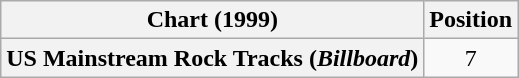<table class="wikitable plainrowheaders" style="text-align:center">
<tr>
<th>Chart (1999)</th>
<th>Position</th>
</tr>
<tr>
<th scope="row">US Mainstream Rock Tracks (<em>Billboard</em>)</th>
<td>7</td>
</tr>
</table>
